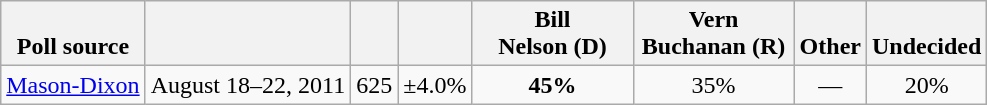<table class="wikitable" style="text-align:center">
<tr valign= bottom>
<th>Poll source</th>
<th></th>
<th></th>
<th></th>
<th style="width:100px;">Bill<br>Nelson (D)</th>
<th style="width:100px;">Vern<br>Buchanan (R)</th>
<th>Other</th>
<th>Undecided</th>
</tr>
<tr>
<td align=left><a href='#'>Mason-Dixon</a></td>
<td>August 18–22, 2011</td>
<td>625</td>
<td>±4.0%</td>
<td><strong>45%</strong></td>
<td>35%</td>
<td>—</td>
<td>20%</td>
</tr>
</table>
